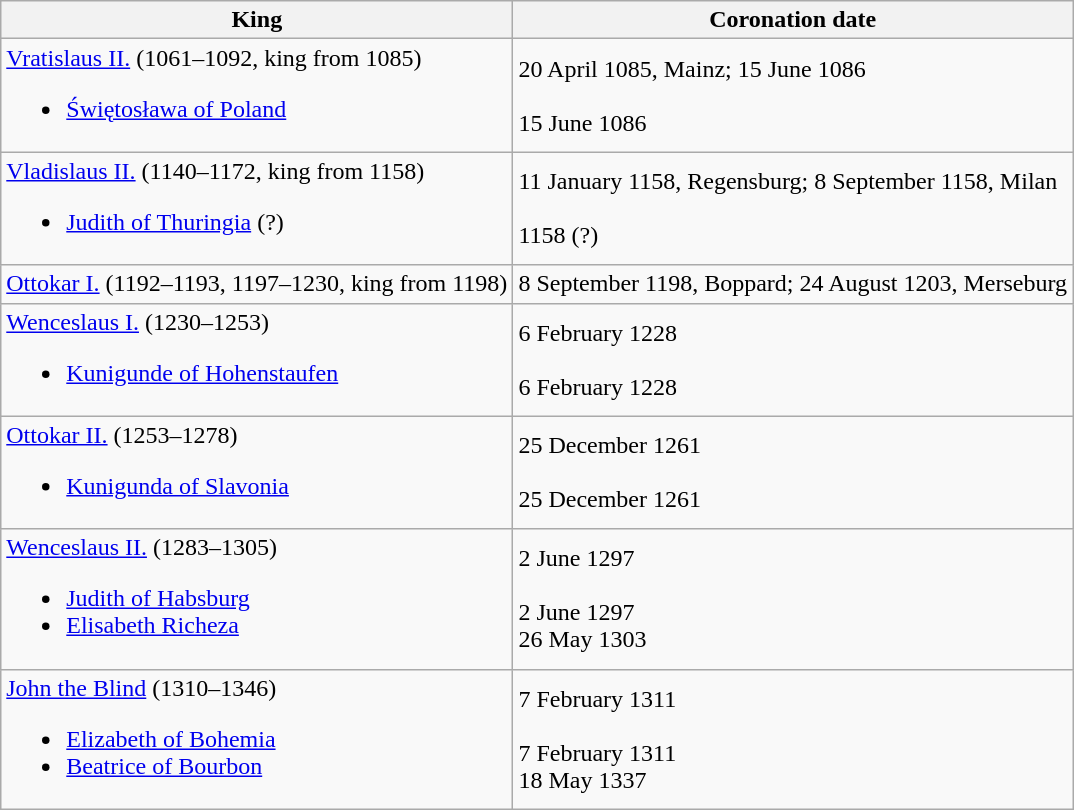<table class=wikitable>
<tr>
<th>King</th>
<th>Coronation date</th>
</tr>
<tr>
<td><a href='#'>Vratislaus II.</a> (1061–1092, king from 1085)<br><ul><li><a href='#'>Świętosława of Poland</a></li></ul></td>
<td>20 April 1085, Mainz; 15 June 1086<br><br>15 June 1086</td>
</tr>
<tr>
<td><a href='#'>Vladislaus II.</a> (1140–1172, king from 1158)<br><ul><li><a href='#'>Judith of Thuringia</a> (?)</li></ul></td>
<td>11 January 1158, Regensburg; 8 September 1158, Milan<br><br>1158 (?)</td>
</tr>
<tr>
<td><a href='#'>Ottokar I.</a> (1192–1193, 1197–1230, king from 1198)</td>
<td>8 September 1198, Boppard; 24 August 1203, Merseburg</td>
</tr>
<tr>
<td><a href='#'>Wenceslaus I.</a> (1230–1253)<br><ul><li><a href='#'>Kunigunde of Hohenstaufen</a></li></ul></td>
<td>6 February 1228<br><br>6 February 1228</td>
</tr>
<tr>
<td><a href='#'>Ottokar II.</a> (1253–1278)<br><ul><li><a href='#'>Kunigunda of Slavonia</a></li></ul></td>
<td>25 December 1261<br><br>25 December 1261</td>
</tr>
<tr>
<td><a href='#'>Wenceslaus II.</a> (1283–1305)<br><ul><li><a href='#'>Judith of Habsburg</a></li><li><a href='#'>Elisabeth Richeza</a></li></ul></td>
<td>2 June 1297<br><br>2 June 1297<br>
26 May 1303</td>
</tr>
<tr>
<td><a href='#'>John the Blind</a> (1310–1346)<br><ul><li><a href='#'>Elizabeth of Bohemia</a></li><li><a href='#'>Beatrice of Bourbon</a></li></ul></td>
<td>7 February 1311<br><br>7 February 1311<br>
18 May 1337</td>
</tr>
</table>
